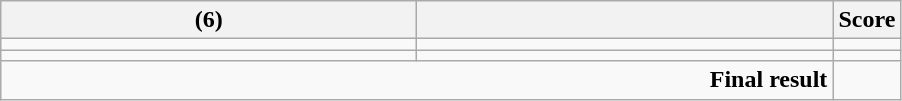<table class="wikitable">
<tr>
<th width=270> (6)</th>
<th width=270></th>
<th>Score</th>
</tr>
<tr>
<td></td>
<td></td>
<td></td>
</tr>
<tr>
<td></td>
<td></td>
<td></td>
</tr>
<tr>
<td colspan="2" align="right"><strong>Final result</strong></td>
<td></td>
</tr>
</table>
